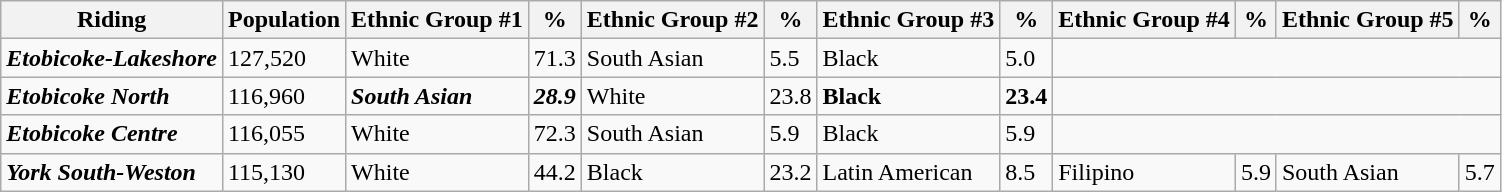<table class="wikitable sortable">
<tr>
<th>Riding</th>
<th>Population</th>
<th>Ethnic Group #1</th>
<th>%</th>
<th>Ethnic Group #2</th>
<th>%</th>
<th>Ethnic Group #3</th>
<th>%</th>
<th>Ethnic Group #4</th>
<th>%</th>
<th>Ethnic Group #5</th>
<th>%</th>
</tr>
<tr>
<td><strong><em>Etobicoke-Lakeshore</em></strong></td>
<td>127,520</td>
<td>White</td>
<td>71.3</td>
<td>South Asian</td>
<td>5.5</td>
<td>Black</td>
<td>5.0</td>
<td colspan="4"></td>
</tr>
<tr>
<td><strong><em>Etobicoke North</em></strong></td>
<td>116,960</td>
<td><strong><em>South Asian</em></strong></td>
<td><strong><em>28.9</em></strong></td>
<td>White</td>
<td>23.8</td>
<td><strong>Black</strong></td>
<td><strong>23.4</strong></td>
<td colspan="4"></td>
</tr>
<tr>
<td><strong><em>Etobicoke Centre</em></strong></td>
<td>116,055</td>
<td>White</td>
<td>72.3</td>
<td>South Asian</td>
<td>5.9</td>
<td>Black</td>
<td>5.9</td>
<td colspan="4"></td>
</tr>
<tr>
<td><strong><em>York South-Weston</em></strong></td>
<td>115,130</td>
<td>White</td>
<td>44.2</td>
<td>Black</td>
<td>23.2</td>
<td>Latin American</td>
<td>8.5</td>
<td>Filipino</td>
<td>5.9</td>
<td>South Asian</td>
<td>5.7</td>
</tr>
</table>
